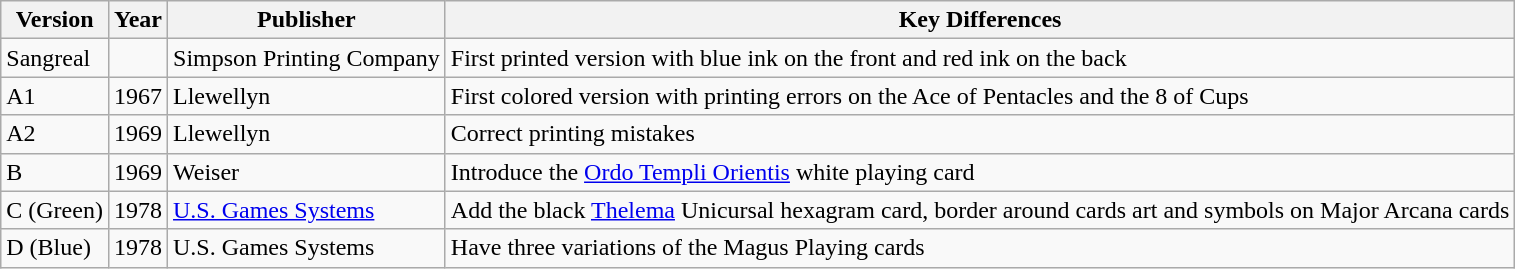<table class= "wikitable">
<tr>
<th>Version</th>
<th>Year</th>
<th>Publisher</th>
<th>Key Differences</th>
</tr>
<tr>
<td>Sangreal</td>
<td></td>
<td>Simpson Printing Company</td>
<td>First printed version with blue ink on the front and red ink on the back</td>
</tr>
<tr>
<td>A1</td>
<td>1967</td>
<td>Llewellyn</td>
<td>First colored version with printing errors on the Ace of Pentacles and the 8 of Cups</td>
</tr>
<tr>
<td>A2</td>
<td>1969</td>
<td>Llewellyn</td>
<td>Correct printing mistakes</td>
</tr>
<tr>
<td>B</td>
<td>1969</td>
<td>Weiser</td>
<td>Introduce the <a href='#'>Ordo Templi Orientis</a> white playing card</td>
</tr>
<tr>
<td>C (Green)</td>
<td>1978</td>
<td><a href='#'>U.S. Games Systems</a></td>
<td>Add the black <a href='#'>Thelema</a> Unicursal hexagram card, border around cards art and symbols on Major Arcana cards</td>
</tr>
<tr>
<td>D (Blue)</td>
<td>1978</td>
<td>U.S. Games Systems</td>
<td>Have three variations of the Magus Playing cards</td>
</tr>
</table>
